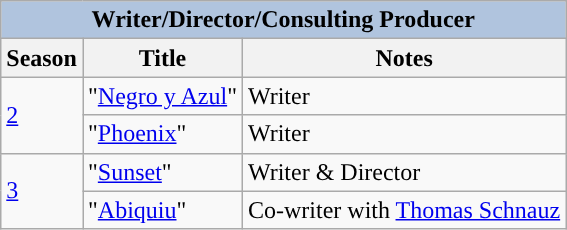<table class="wikitable">
<tr>
<th colspan="3" style="background: LightSteelBlue;">Writer/Director/Consulting Producer</th>
</tr>
<tr>
<th>Season</th>
<th>Title</th>
<th>Notes</th>
</tr>
<tr>
<td rowspan="2" style="align="><a href='#'>2</a></td>
<td>"<a href='#'>Negro y Azul</a>"</td>
<td>Writer</td>
</tr>
<tr>
<td>"<a href='#'>Phoenix</a>"</td>
<td>Writer</td>
</tr>
<tr>
<td rowspan="2" style="align="><a href='#'>3</a></td>
<td>"<a href='#'>Sunset</a>"</td>
<td>Writer & Director</td>
</tr>
<tr>
<td>"<a href='#'>Abiquiu</a>"</td>
<td>Co-writer with <a href='#'>Thomas Schnauz</a></td>
</tr>
</table>
